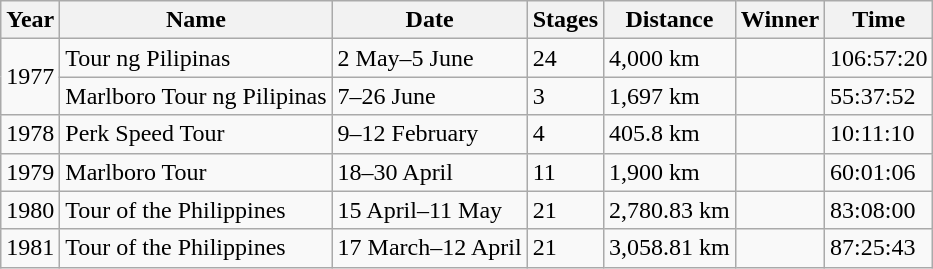<table class=wikitable>
<tr>
<th>Year</th>
<th>Name</th>
<th>Date</th>
<th>Stages</th>
<th>Distance</th>
<th>Winner</th>
<th>Time</th>
</tr>
<tr>
<td rowspan=2>1977</td>
<td>Tour ng Pilipinas</td>
<td>2 May–5 June</td>
<td>24</td>
<td>4,000 km</td>
<td></td>
<td>106:57:20</td>
</tr>
<tr>
<td>Marlboro Tour ng Pilipinas</td>
<td>7–26 June</td>
<td>3</td>
<td>1,697 km</td>
<td></td>
<td>55:37:52</td>
</tr>
<tr>
<td>1978</td>
<td>Perk Speed Tour</td>
<td>9–12 February</td>
<td>4</td>
<td>405.8 km</td>
<td></td>
<td>10:11:10</td>
</tr>
<tr>
<td>1979</td>
<td>Marlboro Tour</td>
<td>18–30 April</td>
<td>11</td>
<td>1,900 km</td>
<td></td>
<td>60:01:06</td>
</tr>
<tr>
<td>1980</td>
<td>Tour of the Philippines</td>
<td>15 April–11 May</td>
<td>21</td>
<td>2,780.83 km</td>
<td></td>
<td>83:08:00</td>
</tr>
<tr>
<td>1981</td>
<td>Tour of the Philippines</td>
<td>17 March–12 April</td>
<td>21</td>
<td>3,058.81 km</td>
<td></td>
<td>87:25:43</td>
</tr>
</table>
